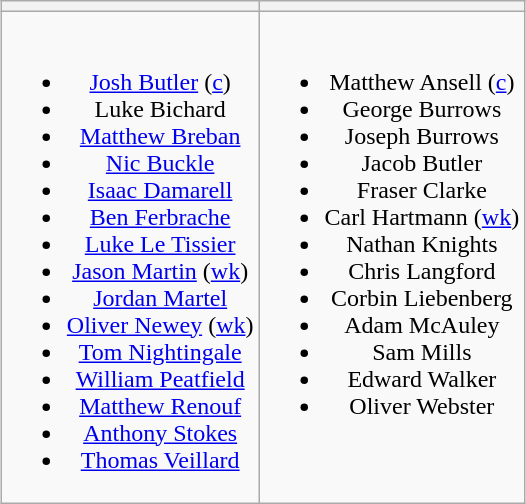<table class="wikitable" style="text-align:center; margin:auto">
<tr>
<th></th>
<th></th>
</tr>
<tr style="vertical-align:top">
<td><br><ul><li><a href='#'>Josh Butler</a> (<a href='#'>c</a>)</li><li>Luke Bichard</li><li><a href='#'>Matthew Breban</a></li><li><a href='#'>Nic Buckle</a></li><li><a href='#'>Isaac Damarell</a></li><li><a href='#'>Ben Ferbrache</a></li><li><a href='#'>Luke Le Tissier</a></li><li><a href='#'>Jason Martin</a> (<a href='#'>wk</a>)</li><li><a href='#'>Jordan Martel</a></li><li><a href='#'>Oliver Newey</a> (<a href='#'>wk</a>)</li><li><a href='#'>Tom Nightingale</a></li><li><a href='#'>William Peatfield</a></li><li><a href='#'>Matthew Renouf</a></li><li><a href='#'>Anthony Stokes</a></li><li><a href='#'>Thomas Veillard</a></li></ul></td>
<td><br><ul><li>Matthew Ansell (<a href='#'>c</a>)</li><li>George Burrows</li><li>Joseph Burrows</li><li>Jacob Butler</li><li>Fraser Clarke</li><li>Carl Hartmann (<a href='#'>wk</a>)</li><li>Nathan Knights</li><li>Chris Langford</li><li>Corbin Liebenberg</li><li>Adam McAuley</li><li>Sam Mills</li><li>Edward Walker</li><li>Oliver Webster</li></ul></td>
</tr>
</table>
